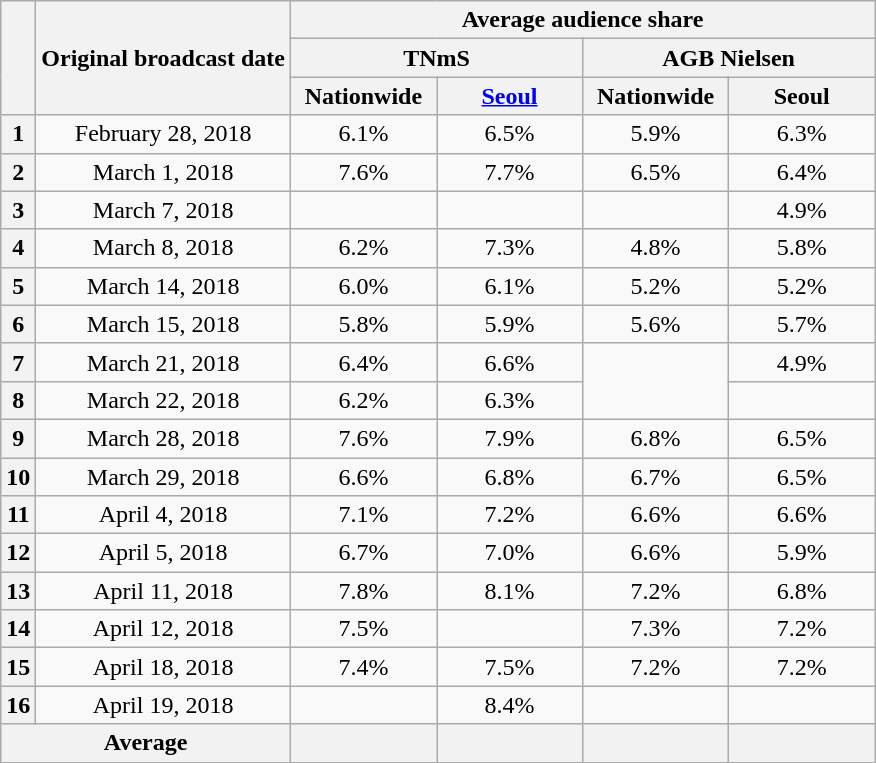<table class="wikitable" style="text-align:center">
<tr>
<th rowspan="3"></th>
<th rowspan="3">Original broadcast date</th>
<th colspan="4">Average audience share</th>
</tr>
<tr>
<th colspan="2">TNmS</th>
<th colspan="2">AGB Nielsen</th>
</tr>
<tr>
<th width="90">Nationwide</th>
<th width="90"><a href='#'>Seoul</a></th>
<th width="90">Nationwide</th>
<th width="90">Seoul</th>
</tr>
<tr>
<th>1</th>
<td>February 28, 2018</td>
<td>6.1% </td>
<td>6.5%</td>
<td>5.9% </td>
<td>6.3% </td>
</tr>
<tr>
<th>2</th>
<td>March 1, 2018</td>
<td>7.6% </td>
<td>7.7%</td>
<td>6.5% </td>
<td>6.4% </td>
</tr>
<tr>
<th>3</th>
<td>March 7, 2018</td>
<td> </td>
<td></td>
<td> </td>
<td>4.9% </td>
</tr>
<tr>
<th>4</th>
<td>March 8, 2018</td>
<td>6.2% </td>
<td>7.3%</td>
<td>4.8% </td>
<td>5.8% </td>
</tr>
<tr>
<th>5</th>
<td>March 14, 2018</td>
<td>6.0% </td>
<td>6.1%</td>
<td>5.2% </td>
<td>5.2% </td>
</tr>
<tr>
<th>6</th>
<td>March 15, 2018</td>
<td>5.8% </td>
<td>5.9%</td>
<td>5.6% </td>
<td>5.7% </td>
</tr>
<tr>
<th>7</th>
<td>March 21, 2018</td>
<td>6.4% </td>
<td>6.6%</td>
<td rowspan="2"> </td>
<td>4.9% </td>
</tr>
<tr>
<th>8</th>
<td>March 22, 2018</td>
<td>6.2% </td>
<td>6.3%</td>
<td> </td>
</tr>
<tr>
<th>9</th>
<td>March 28, 2018</td>
<td>7.6% </td>
<td>7.9%</td>
<td>6.8% </td>
<td>6.5% </td>
</tr>
<tr>
<th>10</th>
<td>March 29, 2018</td>
<td>6.6% </td>
<td>6.8%</td>
<td>6.7% </td>
<td>6.5% </td>
</tr>
<tr>
<th>11</th>
<td>April 4, 2018</td>
<td>7.1% </td>
<td>7.2%</td>
<td>6.6% </td>
<td>6.6% </td>
</tr>
<tr>
<th>12</th>
<td>April 5, 2018</td>
<td>6.7% </td>
<td>7.0%</td>
<td>6.6% </td>
<td>5.9% </td>
</tr>
<tr>
<th>13</th>
<td>April 11, 2018</td>
<td>7.8% </td>
<td>8.1%</td>
<td>7.2% </td>
<td>6.8% </td>
</tr>
<tr>
<th>14</th>
<td>April 12, 2018</td>
<td>7.5% </td>
<td></td>
<td>7.3% </td>
<td>7.2% </td>
</tr>
<tr>
<th>15</th>
<td>April 18, 2018</td>
<td>7.4% </td>
<td>7.5%</td>
<td>7.2% </td>
<td>7.2% </td>
</tr>
<tr>
<th>16</th>
<td>April 19, 2018</td>
<td> </td>
<td>8.4%</td>
<td> </td>
<td> </td>
</tr>
<tr>
<th colspan="2">Average</th>
<th></th>
<th></th>
<th></th>
<th></th>
</tr>
</table>
